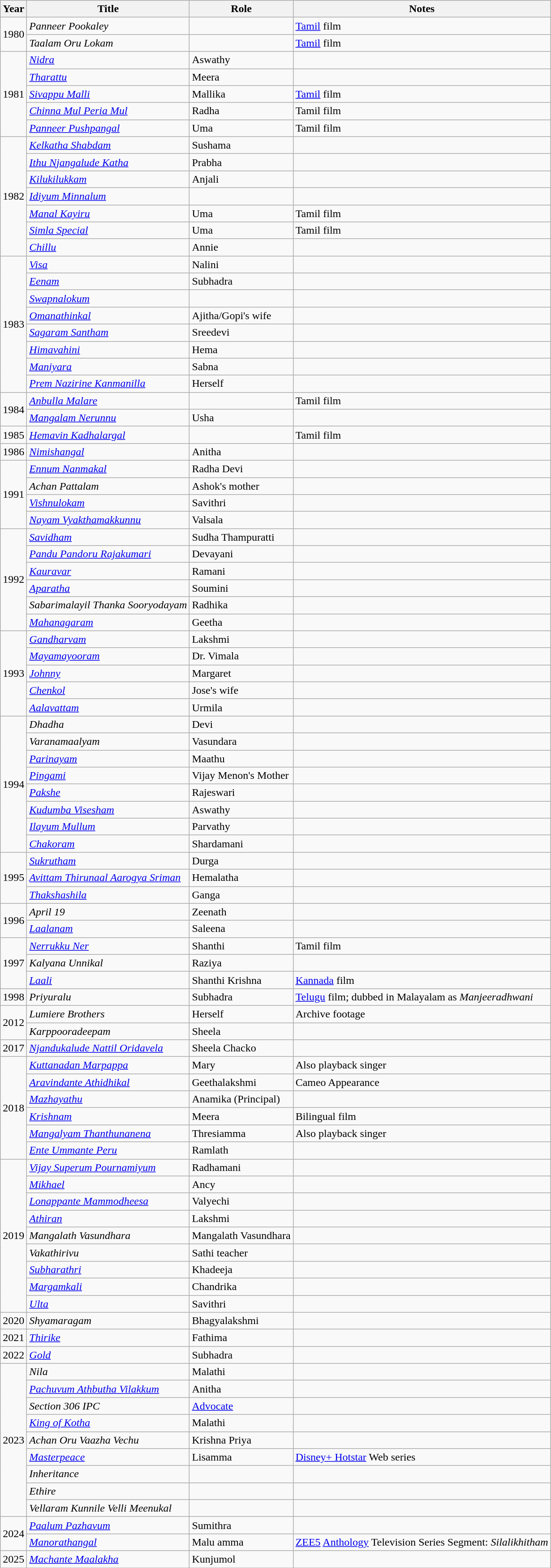<table class="wikitable sortable">
<tr>
<th>Year</th>
<th>Title</th>
<th>Role</th>
<th class="unsortable">Notes</th>
</tr>
<tr>
<td rowspan=2>1980</td>
<td><em>Panneer Pookaley</em></td>
<td></td>
<td><a href='#'>Tamil</a> film</td>
</tr>
<tr>
<td><em>Taalam Oru Lokam</em></td>
<td></td>
<td><a href='#'>Tamil</a> film</td>
</tr>
<tr>
<td rowspan=5>1981</td>
<td><em><a href='#'>Nidra</a></em></td>
<td>Aswathy</td>
<td></td>
</tr>
<tr>
<td><em><a href='#'>Tharattu</a></em></td>
<td>Meera</td>
<td></td>
</tr>
<tr>
<td><em><a href='#'>Sivappu Malli</a></em></td>
<td>Mallika</td>
<td><a href='#'>Tamil</a> film</td>
</tr>
<tr>
<td><em><a href='#'>Chinna Mul Peria Mul</a></em></td>
<td>Radha</td>
<td>Tamil film</td>
</tr>
<tr>
<td><em><a href='#'>Panneer Pushpangal</a></em></td>
<td>Uma</td>
<td>Tamil film</td>
</tr>
<tr>
<td rowspan=7>1982</td>
<td><em><a href='#'>Kelkatha Shabdam</a></em></td>
<td>Sushama</td>
<td></td>
</tr>
<tr>
<td><em><a href='#'>Ithu Njangalude Katha</a></em></td>
<td>Prabha</td>
<td></td>
</tr>
<tr>
<td><em><a href='#'>Kilukilukkam</a></em></td>
<td>Anjali</td>
<td></td>
</tr>
<tr>
<td><em><a href='#'>Idiyum Minnalum</a></em></td>
<td></td>
<td></td>
</tr>
<tr>
<td><em><a href='#'>Manal Kayiru</a></em></td>
<td>Uma</td>
<td>Tamil film</td>
</tr>
<tr>
<td><em><a href='#'>Simla Special</a></em></td>
<td>Uma</td>
<td>Tamil film</td>
</tr>
<tr>
<td><em><a href='#'>Chillu</a></em></td>
<td>Annie</td>
<td></td>
</tr>
<tr>
<td rowspan=8>1983</td>
<td><em><a href='#'>Visa</a></em></td>
<td>Nalini</td>
<td></td>
</tr>
<tr>
<td><em><a href='#'>Eenam</a></em></td>
<td>Subhadra</td>
<td></td>
</tr>
<tr>
<td><em><a href='#'>Swapnalokum</a></em></td>
<td></td>
<td></td>
</tr>
<tr>
<td><em><a href='#'>Omanathinkal</a></em></td>
<td>Ajitha/Gopi's wife</td>
<td></td>
</tr>
<tr>
<td><em><a href='#'>Sagaram Santham</a></em></td>
<td>Sreedevi</td>
<td></td>
</tr>
<tr>
<td><em><a href='#'>Himavahini</a></em></td>
<td>Hema</td>
<td></td>
</tr>
<tr>
<td><em><a href='#'>Maniyara</a></em></td>
<td>Sabna</td>
<td></td>
</tr>
<tr>
<td><em><a href='#'>Prem Nazirine Kanmanilla</a></em></td>
<td>Herself</td>
<td></td>
</tr>
<tr>
<td rowspan=2>1984</td>
<td><em><a href='#'>Anbulla Malare</a></em></td>
<td></td>
<td>Tamil film</td>
</tr>
<tr>
<td><em><a href='#'>Mangalam Nerunnu</a></em></td>
<td>Usha</td>
<td></td>
</tr>
<tr>
<td>1985</td>
<td><em><a href='#'>Hemavin Kadhalargal</a></em></td>
<td></td>
<td>Tamil film</td>
</tr>
<tr>
<td>1986</td>
<td><em><a href='#'>Nimishangal</a></em></td>
<td>Anitha</td>
<td></td>
</tr>
<tr>
<td rowspan=4>1991</td>
<td><em><a href='#'>Ennum Nanmakal</a></em></td>
<td>Radha Devi</td>
<td></td>
</tr>
<tr>
<td><em>Achan Pattalam</em></td>
<td>Ashok's mother</td>
<td></td>
</tr>
<tr>
<td><em><a href='#'>Vishnulokam</a></em></td>
<td>Savithri</td>
<td></td>
</tr>
<tr>
<td><em><a href='#'>Nayam Vyakthamakkunnu</a></em></td>
<td>Valsala</td>
<td></td>
</tr>
<tr>
<td rowspan=6>1992</td>
<td><em><a href='#'>Savidham</a></em></td>
<td>Sudha Thampuratti</td>
<td></td>
</tr>
<tr>
<td><em><a href='#'>Pandu Pandoru Rajakumari</a></em></td>
<td>Devayani</td>
<td></td>
</tr>
<tr>
<td><em><a href='#'>Kauravar</a></em></td>
<td>Ramani</td>
<td></td>
</tr>
<tr>
<td><em><a href='#'>Aparatha</a></em></td>
<td>Soumini</td>
<td></td>
</tr>
<tr>
<td><em>Sabarimalayil Thanka Sooryodayam</em></td>
<td>Radhika</td>
<td></td>
</tr>
<tr>
<td><em><a href='#'>Mahanagaram</a></em></td>
<td>Geetha</td>
<td></td>
</tr>
<tr>
<td rowspan=5>1993</td>
<td><em><a href='#'>Gandharvam</a></em></td>
<td>Lakshmi</td>
<td></td>
</tr>
<tr>
<td><em><a href='#'>Mayamayooram</a></em></td>
<td>Dr. Vimala</td>
<td></td>
</tr>
<tr>
<td><em><a href='#'>Johnny</a></em></td>
<td>Margaret</td>
<td></td>
</tr>
<tr>
<td><em><a href='#'>Chenkol</a></em></td>
<td>Jose's wife</td>
<td></td>
</tr>
<tr>
<td><em><a href='#'>Aalavattam</a></em></td>
<td>Urmila</td>
<td></td>
</tr>
<tr>
<td rowspan=8>1994</td>
<td><em>Dhadha</em></td>
<td>Devi</td>
<td></td>
</tr>
<tr>
<td><em>Varanamaalyam</em></td>
<td>Vasundara</td>
<td></td>
</tr>
<tr>
<td><em><a href='#'>Parinayam</a></em></td>
<td>Maathu</td>
<td></td>
</tr>
<tr>
<td><em><a href='#'>Pingami</a></em></td>
<td>Vijay Menon's Mother</td>
<td></td>
</tr>
<tr>
<td><em><a href='#'>Pakshe</a></em></td>
<td>Rajeswari</td>
<td></td>
</tr>
<tr>
<td><em><a href='#'>Kudumba Visesham</a></em></td>
<td>Aswathy</td>
<td></td>
</tr>
<tr>
<td><em><a href='#'>Ilayum Mullum</a></em></td>
<td>Parvathy</td>
<td></td>
</tr>
<tr>
<td><em><a href='#'>Chakoram</a></em></td>
<td>Shardamani</td>
<td></td>
</tr>
<tr>
<td rowspan=3>1995</td>
<td><em><a href='#'>Sukrutham</a></em></td>
<td>Durga</td>
<td></td>
</tr>
<tr>
<td><em><a href='#'>Avittam Thirunaal Aarogya Sriman</a></em></td>
<td>Hemalatha</td>
<td></td>
</tr>
<tr>
<td><em><a href='#'>Thakshashila</a></em></td>
<td>Ganga</td>
<td></td>
</tr>
<tr>
<td rowspan=2>1996</td>
<td><em>April 19</em></td>
<td>Zeenath</td>
<td></td>
</tr>
<tr>
<td><em><a href='#'>Laalanam</a></em></td>
<td>Saleena</td>
<td></td>
</tr>
<tr>
<td rowspan=3>1997</td>
<td><em><a href='#'>Nerrukku Ner</a></em></td>
<td>Shanthi</td>
<td>Tamil film</td>
</tr>
<tr>
<td><em>Kalyana Unnikal</em></td>
<td>Raziya</td>
<td></td>
</tr>
<tr>
<td><em><a href='#'>Laali</a></em></td>
<td>Shanthi Krishna</td>
<td><a href='#'>Kannada</a> film</td>
</tr>
<tr>
<td>1998</td>
<td><em>Priyuralu</em></td>
<td>Subhadra</td>
<td><a href='#'>Telugu</a> film; dubbed in Malayalam as <em>Manjeeradhwani</em></td>
</tr>
<tr>
<td rowspan=2>2012</td>
<td><em>Lumiere Brothers</em></td>
<td>Herself</td>
<td>Archive footage</td>
</tr>
<tr>
<td><em>Karppooradeepam</em></td>
<td>Sheela</td>
<td></td>
</tr>
<tr>
<td>2017</td>
<td><em><a href='#'>Njandukalude Nattil Oridavela</a></em></td>
<td>Sheela Chacko</td>
<td></td>
</tr>
<tr>
<td rowspan=6>2018</td>
<td><em><a href='#'>Kuttanadan Marpappa</a></em></td>
<td>Mary</td>
<td>Also playback singer</td>
</tr>
<tr>
<td><em><a href='#'>Aravindante Athidhikal</a></em></td>
<td>Geethalakshmi</td>
<td>Cameo Appearance</td>
</tr>
<tr>
<td><em><a href='#'>Mazhayathu</a></em></td>
<td>Anamika (Principal)</td>
<td></td>
</tr>
<tr>
<td><em><a href='#'>Krishnam</a></em></td>
<td>Meera</td>
<td>Bilingual film</td>
</tr>
<tr>
<td><em><a href='#'>Mangalyam Thanthunanena</a></em></td>
<td>Thresiamma</td>
<td>Also playback singer</td>
</tr>
<tr>
<td><em><a href='#'>Ente Ummante Peru</a></em></td>
<td>Ramlath</td>
<td></td>
</tr>
<tr>
<td rowspan=9>2019</td>
<td><em><a href='#'>Vijay Superum Pournamiyum</a></em></td>
<td>Radhamani</td>
<td></td>
</tr>
<tr>
<td><em><a href='#'>Mikhael</a></em></td>
<td>Ancy</td>
<td></td>
</tr>
<tr>
<td><em><a href='#'>Lonappante Mammodheesa</a></em></td>
<td>Valyechi</td>
<td></td>
</tr>
<tr>
<td><em><a href='#'>Athiran</a></em></td>
<td>Lakshmi</td>
<td></td>
</tr>
<tr>
<td><em>Mangalath Vasundhara</em></td>
<td>Mangalath Vasundhara</td>
<td></td>
</tr>
<tr>
<td><em>Vakathirivu</em></td>
<td>Sathi teacher</td>
<td></td>
</tr>
<tr>
<td><em><a href='#'>Subharathri</a></em></td>
<td>Khadeeja</td>
<td></td>
</tr>
<tr>
<td><em><a href='#'>Margamkali</a></em></td>
<td>Chandrika</td>
<td></td>
</tr>
<tr>
<td><em><a href='#'>Ulta</a></em></td>
<td>Savithri</td>
<td></td>
</tr>
<tr>
<td>2020</td>
<td><em>Shyamaragam</em></td>
<td>Bhagyalakshmi</td>
<td></td>
</tr>
<tr>
<td>2021</td>
<td><em><a href='#'>Thirike</a> </em></td>
<td>Fathima</td>
<td></td>
</tr>
<tr>
<td>2022</td>
<td><em><a href='#'>Gold</a></em></td>
<td>Subhadra</td>
<td></td>
</tr>
<tr>
<td rowspan=9>2023</td>
<td><em>Nila</em></td>
<td>Malathi</td>
<td></td>
</tr>
<tr>
<td><em><a href='#'>Pachuvum Athbutha Vilakkum</a></em></td>
<td>Anitha</td>
<td></td>
</tr>
<tr>
<td><em>Section 306 IPC</em></td>
<td><a href='#'>Advocate</a></td>
<td></td>
</tr>
<tr>
<td><em><a href='#'>King of Kotha</a></em></td>
<td>Malathi</td>
<td></td>
</tr>
<tr>
<td><em>Achan Oru Vaazha Vechu</em></td>
<td>Krishna Priya</td>
<td></td>
</tr>
<tr>
<td><em><a href='#'>Masterpeace</a></em></td>
<td>Lisamma</td>
<td><a href='#'>Disney+ Hotstar</a> Web series</td>
</tr>
<tr>
<td><em>Inheritance</em></td>
<td></td>
<td></td>
</tr>
<tr>
<td><em>Ethire</em></td>
<td></td>
<td></td>
</tr>
<tr>
<td><em>Vellaram Kunnile Velli Meenukal</em></td>
<td></td>
<td></td>
</tr>
<tr>
<td rowspan=2>2024</td>
<td><em><a href='#'>Paalum Pazhavum</a></em></td>
<td>Sumithra</td>
<td></td>
</tr>
<tr>
<td><em><a href='#'>Manorathangal</a></em></td>
<td>Malu amma</td>
<td><a href='#'>ZEE5</a> <a href='#'>Anthology</a> Television Series Segment: <em>Silalikhitham</em></td>
</tr>
<tr>
<td>2025</td>
<td><em><a href='#'>Machante Maalakha</a></em></td>
<td>Kunjumol</td>
<td></td>
</tr>
<tr>
</tr>
</table>
